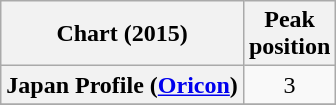<table class="wikitable plainrowheaders">
<tr>
<th>Chart (2015)</th>
<th>Peak<br>position</th>
</tr>
<tr>
<th scope="row">Japan Profile (<a href='#'>Oricon</a>)</th>
<td style="text-align:center;">3</td>
</tr>
<tr>
</tr>
</table>
